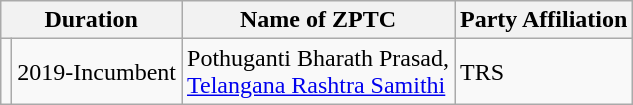<table class="wikitable">
<tr>
<th colspan="2">Duration</th>
<th>Name of ZPTC</th>
<th>Party Affiliation</th>
</tr>
<tr>
<td></td>
<td>2019-Incumbent</td>
<td>Pothuganti Bharath Prasad,<br><a href='#'>Telangana Rashtra Samithi</a></td>
<td>TRS</td>
</tr>
</table>
